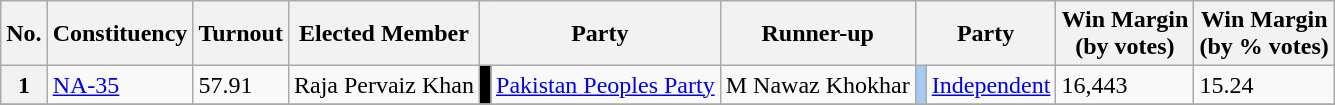<table class="wikitable sortable">
<tr>
<th>No.</th>
<th>Constituency</th>
<th>Turnout</th>
<th>Elected Member</th>
<th colspan="2">Party</th>
<th>Runner-up</th>
<th colspan="2">Party</th>
<th>Win Margin<br>(by votes)</th>
<th>Win Margin<br>(by % votes)</th>
</tr>
<tr>
<th>1</th>
<td><a href='#'>NA-35</a></td>
<td>57.91</td>
<td>Raja Pervaiz Khan</td>
<td style="color:inherit;background:#000000"></td>
<td><a href='#'>Pakistan Peoples Party</a></td>
<td>M Nawaz Khokhar</td>
<td style="color:inherit;background:#a6caf0"></td>
<td><a href='#'>Independent</a></td>
<td>16,443</td>
<td>15.24</td>
</tr>
<tr>
</tr>
</table>
